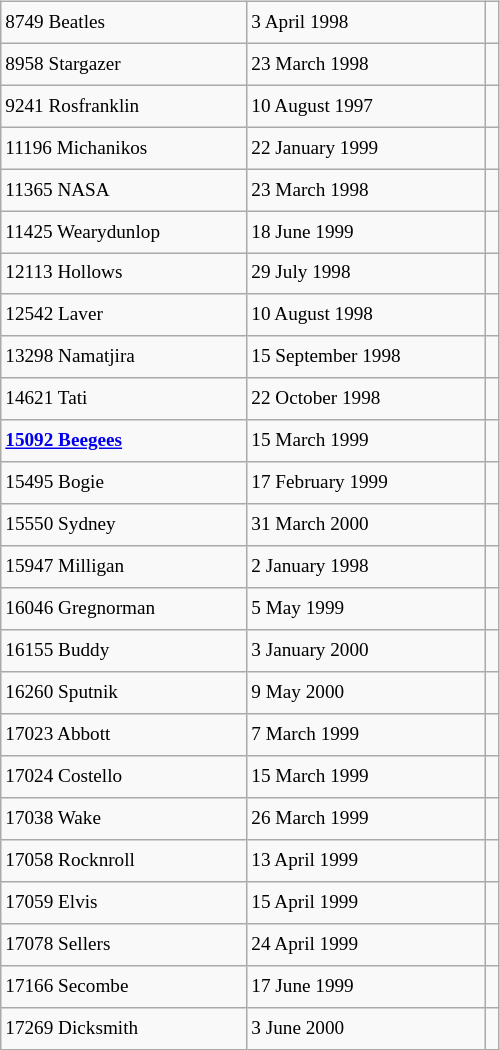<table class="wikitable" style="font-size: 80%; float: left; width: 26em; margin-right: 1em; height: 700px">
<tr>
<td>8749 Beatles</td>
<td>3 April 1998</td>
<td></td>
</tr>
<tr>
<td>8958 Stargazer</td>
<td>23 March 1998</td>
<td></td>
</tr>
<tr>
<td>9241 Rosfranklin</td>
<td>10 August 1997</td>
<td></td>
</tr>
<tr>
<td>11196 Michanikos</td>
<td>22 January 1999</td>
<td></td>
</tr>
<tr>
<td>11365 NASA</td>
<td>23 March 1998</td>
<td></td>
</tr>
<tr>
<td>11425 Wearydunlop</td>
<td>18 June 1999</td>
<td></td>
</tr>
<tr>
<td>12113 Hollows</td>
<td>29 July 1998</td>
<td></td>
</tr>
<tr>
<td>12542 Laver</td>
<td>10 August 1998</td>
<td></td>
</tr>
<tr>
<td>13298 Namatjira</td>
<td>15 September 1998</td>
<td></td>
</tr>
<tr>
<td>14621 Tati</td>
<td>22 October 1998</td>
<td></td>
</tr>
<tr>
<td><strong><a href='#'>15092 Beegees</a></strong></td>
<td>15 March 1999</td>
<td></td>
</tr>
<tr>
<td>15495 Bogie</td>
<td>17 February 1999</td>
<td></td>
</tr>
<tr>
<td>15550 Sydney</td>
<td>31 March 2000</td>
<td></td>
</tr>
<tr>
<td>15947 Milligan</td>
<td>2 January 1998</td>
<td></td>
</tr>
<tr>
<td>16046 Gregnorman</td>
<td>5 May 1999</td>
<td></td>
</tr>
<tr>
<td>16155 Buddy</td>
<td>3 January 2000</td>
<td></td>
</tr>
<tr>
<td>16260 Sputnik</td>
<td>9 May 2000</td>
<td></td>
</tr>
<tr>
<td>17023 Abbott</td>
<td>7 March 1999</td>
<td></td>
</tr>
<tr>
<td>17024 Costello</td>
<td>15 March 1999</td>
<td></td>
</tr>
<tr>
<td>17038 Wake</td>
<td>26 March 1999</td>
<td></td>
</tr>
<tr>
<td>17058 Rocknroll</td>
<td>13 April 1999</td>
<td></td>
</tr>
<tr>
<td>17059 Elvis</td>
<td>15 April 1999</td>
<td></td>
</tr>
<tr>
<td>17078 Sellers</td>
<td>24 April 1999</td>
<td></td>
</tr>
<tr>
<td>17166 Secombe</td>
<td>17 June 1999</td>
<td></td>
</tr>
<tr>
<td>17269 Dicksmith</td>
<td>3 June 2000</td>
<td></td>
</tr>
</table>
